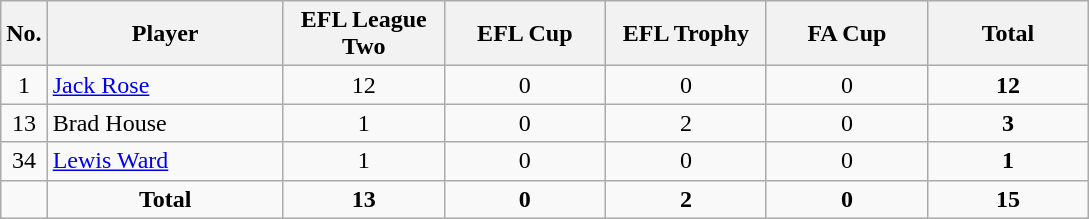<table class="wikitable sortable alternance"  style="text-align:center">
<tr>
<th width=10>No.</th>
<th width=150>Player</th>
<th width=100>EFL League Two</th>
<th width=100>EFL Cup</th>
<th width=100>EFL Trophy</th>
<th width=100>FA Cup</th>
<th width=100>Total</th>
</tr>
<tr>
<td>1</td>
<td align="left"> <a href='#'>Jack Rose</a></td>
<td>12</td>
<td>0</td>
<td>0</td>
<td>0</td>
<td><strong>12</strong></td>
</tr>
<tr>
<td>13</td>
<td align="left"> Brad House</td>
<td>1</td>
<td>0</td>
<td>2</td>
<td>0</td>
<td><strong>3</strong></td>
</tr>
<tr>
<td>34</td>
<td align="left"> <a href='#'>Lewis Ward</a></td>
<td>1</td>
<td>0</td>
<td>0</td>
<td>0</td>
<td><strong>1</strong></td>
</tr>
<tr>
<td rowspan="1"></td>
<td colspan=1><strong>Total</strong></td>
<td><strong>13</strong></td>
<td><strong>0</strong></td>
<td><strong>2</strong></td>
<td><strong>0</strong></td>
<td><strong>15</strong></td>
</tr>
</table>
